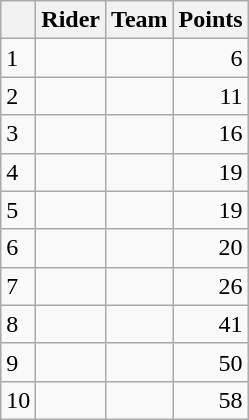<table class="wikitable">
<tr>
<th></th>
<th>Rider</th>
<th>Team</th>
<th>Points</th>
</tr>
<tr>
<td>1</td>
<td>  </td>
<td></td>
<td align=right>6</td>
</tr>
<tr>
<td>2</td>
<td></td>
<td></td>
<td align=right>11</td>
</tr>
<tr>
<td>3</td>
<td></td>
<td></td>
<td align=right>16</td>
</tr>
<tr>
<td>4</td>
<td></td>
<td></td>
<td align=right>19</td>
</tr>
<tr>
<td>5</td>
<td> </td>
<td></td>
<td align=right>19</td>
</tr>
<tr>
<td>6</td>
<td></td>
<td></td>
<td align=right>20</td>
</tr>
<tr>
<td>7</td>
<td></td>
<td></td>
<td align=right>26</td>
</tr>
<tr>
<td>8</td>
<td></td>
<td></td>
<td align=right>41</td>
</tr>
<tr>
<td>9</td>
<td></td>
<td></td>
<td align=right>50</td>
</tr>
<tr>
<td>10</td>
<td></td>
<td></td>
<td align=right>58</td>
</tr>
</table>
